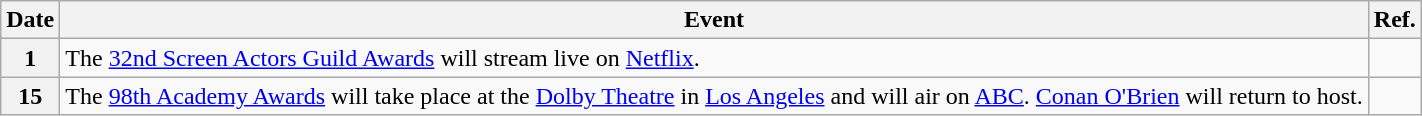<table class="wikitable sortable">
<tr>
<th>Date</th>
<th>Event</th>
<th>Ref.</th>
</tr>
<tr>
<th>1</th>
<td>The <a href='#'>32nd Screen Actors Guild Awards</a> will stream live on <a href='#'>Netflix</a>.</td>
<td></td>
</tr>
<tr>
<th>15</th>
<td>The <a href='#'>98th Academy Awards</a> will take place at the <a href='#'>Dolby Theatre</a> in <a href='#'>Los Angeles</a> and will air on <a href='#'>ABC</a>. <a href='#'>Conan O'Brien</a> will return to host.</td>
<td></td>
</tr>
</table>
